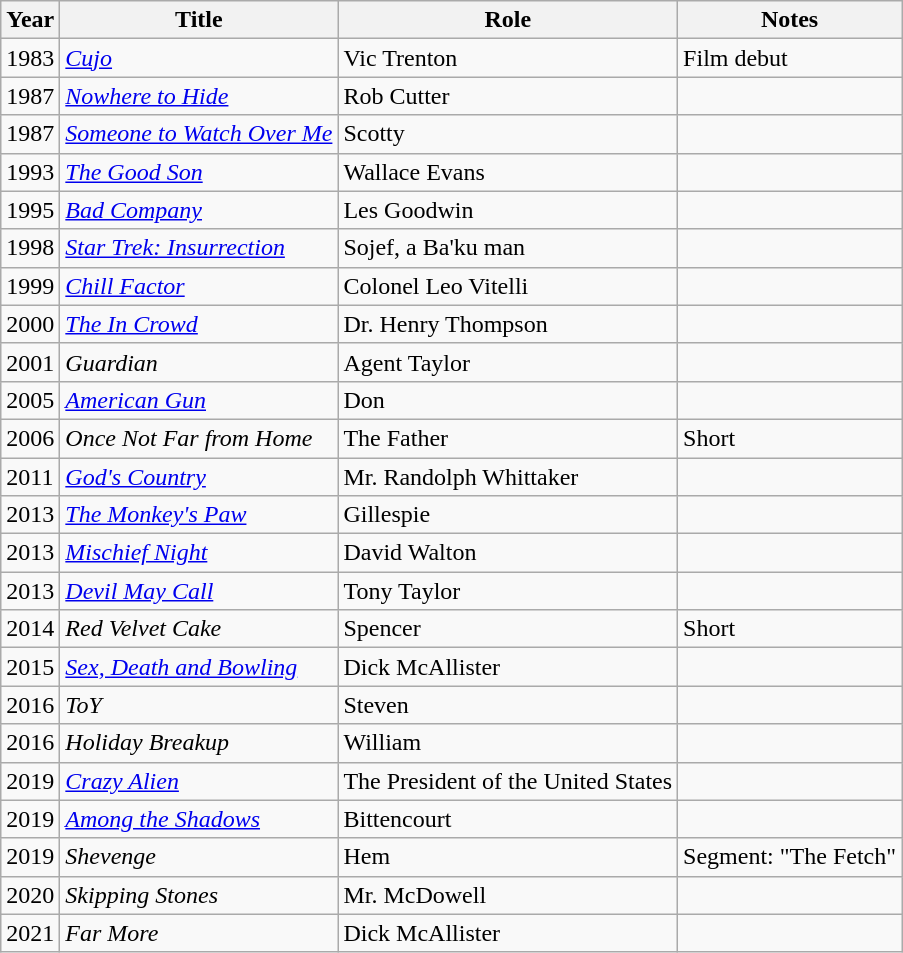<table class="wikitable plainrowheaders sortable">
<tr>
<th scope="col">Year</th>
<th scope="col">Title</th>
<th scope="col">Role</th>
<th class="unsortable">Notes</th>
</tr>
<tr>
<td>1983</td>
<td><em><a href='#'>Cujo</a></em></td>
<td>Vic Trenton</td>
<td>Film debut</td>
</tr>
<tr>
<td>1987</td>
<td><em><a href='#'>Nowhere to Hide</a></em></td>
<td>Rob Cutter</td>
<td></td>
</tr>
<tr>
<td>1987</td>
<td><em><a href='#'>Someone to Watch Over Me</a></em></td>
<td>Scotty</td>
<td></td>
</tr>
<tr>
<td>1993</td>
<td><em><a href='#'>The Good Son</a></em></td>
<td>Wallace Evans</td>
<td></td>
</tr>
<tr>
<td>1995</td>
<td><em><a href='#'>Bad Company</a></em></td>
<td>Les Goodwin</td>
<td></td>
</tr>
<tr>
<td>1998</td>
<td><em><a href='#'>Star Trek: Insurrection</a></em></td>
<td>Sojef, a Ba'ku man</td>
<td></td>
</tr>
<tr>
<td>1999</td>
<td><em><a href='#'>Chill Factor</a></em></td>
<td>Colonel Leo Vitelli</td>
<td></td>
</tr>
<tr>
<td>2000</td>
<td><em><a href='#'>The In Crowd</a></em></td>
<td>Dr. Henry Thompson</td>
<td></td>
</tr>
<tr>
<td>2001</td>
<td><em>Guardian</em></td>
<td>Agent Taylor</td>
<td></td>
</tr>
<tr>
<td>2005</td>
<td><em><a href='#'>American Gun</a></em></td>
<td>Don</td>
<td></td>
</tr>
<tr>
<td>2006</td>
<td><em>Once Not Far from Home</em></td>
<td>The Father</td>
<td>Short</td>
</tr>
<tr>
<td>2011</td>
<td><em><a href='#'>God's Country</a></em></td>
<td>Mr. Randolph Whittaker</td>
<td></td>
</tr>
<tr>
<td>2013</td>
<td><em><a href='#'>The Monkey's Paw</a></em></td>
<td>Gillespie</td>
<td></td>
</tr>
<tr>
<td>2013</td>
<td><em><a href='#'>Mischief Night</a></em></td>
<td>David Walton</td>
<td></td>
</tr>
<tr>
<td>2013</td>
<td><em><a href='#'>Devil May Call</a></em></td>
<td>Tony Taylor</td>
<td></td>
</tr>
<tr>
<td>2014</td>
<td><em>Red Velvet Cake</em></td>
<td>Spencer</td>
<td>Short</td>
</tr>
<tr>
<td>2015</td>
<td><em><a href='#'>Sex, Death and Bowling</a></em></td>
<td>Dick McAllister</td>
<td></td>
</tr>
<tr>
<td>2016</td>
<td><em>ToY</em></td>
<td>Steven</td>
<td></td>
</tr>
<tr>
<td>2016</td>
<td><em>Holiday Breakup</em></td>
<td>William</td>
<td></td>
</tr>
<tr>
<td>2019</td>
<td><em><a href='#'>Crazy Alien</a></em></td>
<td>The President of the United States</td>
<td></td>
</tr>
<tr>
<td>2019</td>
<td><em><a href='#'>Among the Shadows</a></em></td>
<td>Bittencourt</td>
<td></td>
</tr>
<tr>
<td>2019</td>
<td><em>Shevenge</em></td>
<td>Hem</td>
<td>Segment: "The Fetch"</td>
</tr>
<tr>
<td>2020</td>
<td><em>Skipping Stones</em></td>
<td>Mr. McDowell</td>
<td></td>
</tr>
<tr>
<td>2021</td>
<td><em>Far More</em></td>
<td>Dick McAllister</td>
<td></td>
</tr>
</table>
